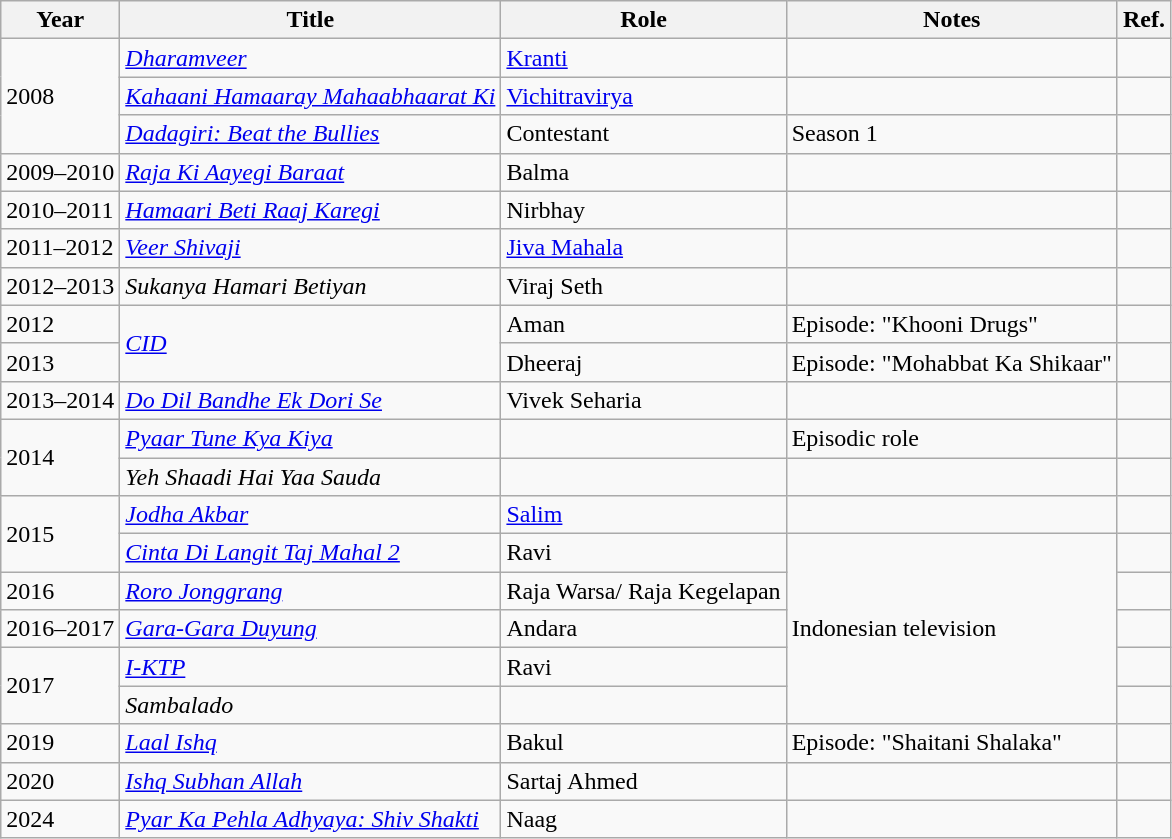<table class="wikitable sortable">
<tr>
<th>Year</th>
<th>Title</th>
<th>Role</th>
<th>Notes</th>
<th>Ref.</th>
</tr>
<tr>
<td rowspan="3">2008</td>
<td><em><a href='#'>Dharamveer</a></em></td>
<td><a href='#'>Kranti</a></td>
<td></td>
<td></td>
</tr>
<tr>
<td><em><a href='#'>Kahaani Hamaaray Mahaabhaarat Ki</a></em></td>
<td><a href='#'>Vichitravirya</a></td>
<td></td>
<td></td>
</tr>
<tr>
<td><em><a href='#'>Dadagiri: Beat the Bullies</a></em></td>
<td>Contestant</td>
<td>Season 1</td>
<td></td>
</tr>
<tr>
<td>2009–2010</td>
<td><em><a href='#'>Raja Ki Aayegi Baraat</a></em></td>
<td>Balma</td>
<td></td>
<td></td>
</tr>
<tr>
<td>2010–2011</td>
<td><em><a href='#'>Hamaari Beti Raaj Karegi</a></em></td>
<td>Nirbhay</td>
<td></td>
<td></td>
</tr>
<tr>
<td>2011–2012</td>
<td><em><a href='#'>Veer Shivaji</a></em></td>
<td><a href='#'>Jiva Mahala</a></td>
<td></td>
<td></td>
</tr>
<tr>
<td>2012–2013</td>
<td><em>Sukanya Hamari Betiyan</em></td>
<td>Viraj Seth</td>
<td></td>
<td></td>
</tr>
<tr>
<td>2012</td>
<td rowspan="2"><a href='#'><em>CID</em></a></td>
<td>Aman</td>
<td>Episode: "Khooni Drugs"</td>
<td></td>
</tr>
<tr>
<td>2013</td>
<td>Dheeraj</td>
<td>Episode: "Mohabbat Ka Shikaar"</td>
<td></td>
</tr>
<tr>
<td>2013–2014</td>
<td><em><a href='#'>Do Dil Bandhe Ek Dori Se</a></em></td>
<td>Vivek Seharia</td>
<td></td>
<td></td>
</tr>
<tr>
<td rowspan="2">2014</td>
<td><a href='#'><em>Pyaar Tune Kya Kiya</em></a></td>
<td></td>
<td>Episodic role</td>
<td></td>
</tr>
<tr>
<td><em>Yeh Shaadi Hai Yaa Sauda</em></td>
<td></td>
<td></td>
<td></td>
</tr>
<tr>
<td rowspan="2">2015</td>
<td><em><a href='#'>Jodha Akbar</a></em></td>
<td><a href='#'>Salim</a></td>
<td></td>
<td></td>
</tr>
<tr>
<td><em><a href='#'>Cinta Di Langit Taj Mahal 2</a></em></td>
<td>Ravi</td>
<td rowspan="5">Indonesian television</td>
<td></td>
</tr>
<tr>
<td>2016</td>
<td><em><a href='#'>Roro Jonggrang</a></em></td>
<td>Raja Warsa/ Raja Kegelapan</td>
<td></td>
</tr>
<tr>
<td>2016–2017</td>
<td><em><a href='#'>Gara-Gara Duyung</a></em></td>
<td>Andara</td>
<td></td>
</tr>
<tr>
<td rowspan="2">2017</td>
<td><em><a href='#'>I-KTP</a></em></td>
<td>Ravi</td>
<td></td>
</tr>
<tr>
<td><em>Sambalado</em></td>
<td></td>
<td></td>
</tr>
<tr>
<td>2019</td>
<td><a href='#'><em>Laal Ishq</em></a></td>
<td>Bakul</td>
<td>Episode: "Shaitani Shalaka"</td>
<td></td>
</tr>
<tr>
<td>2020</td>
<td><em><a href='#'>Ishq Subhan Allah</a></em></td>
<td>Sartaj Ahmed</td>
<td></td>
<td></td>
</tr>
<tr>
<td>2024</td>
<td><em><a href='#'>Pyar Ka Pehla Adhyaya: Shiv Shakti</a></em></td>
<td>Naag</td>
<td></td>
<td></td>
</tr>
</table>
